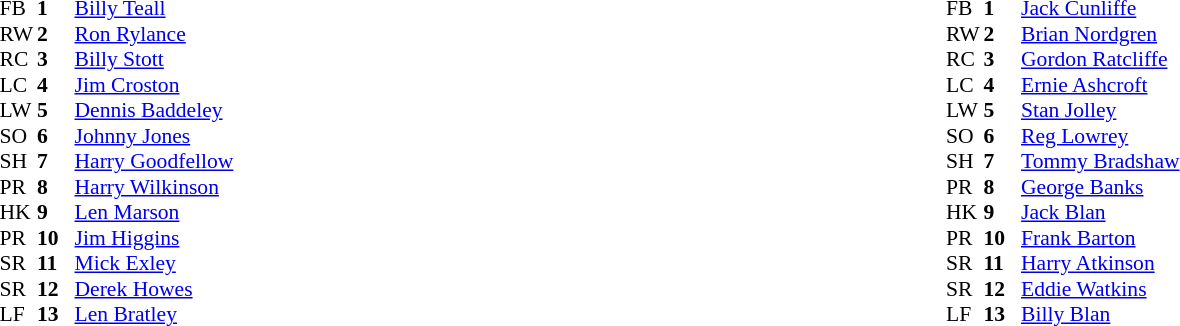<table width="100%">
<tr>
<td valign="top" width="50%"><br><table style="font-size: 90%" cellspacing="0" cellpadding="0">
<tr>
<th width="25"></th>
<th width="25"></th>
</tr>
<tr>
<td>FB</td>
<td><strong>1</strong></td>
<td><a href='#'>Billy Teall</a></td>
</tr>
<tr>
<td>RW</td>
<td><strong>2</strong></td>
<td><a href='#'>Ron Rylance</a></td>
</tr>
<tr>
<td>RC</td>
<td><strong>3</strong></td>
<td><a href='#'>Billy Stott</a></td>
</tr>
<tr>
<td>LC</td>
<td><strong>4</strong></td>
<td><a href='#'>Jim Croston</a></td>
</tr>
<tr>
<td>LW</td>
<td><strong>5</strong></td>
<td><a href='#'>Dennis Baddeley</a></td>
</tr>
<tr>
<td>SO</td>
<td><strong>6</strong></td>
<td><a href='#'>Johnny Jones</a></td>
</tr>
<tr>
<td>SH</td>
<td><strong>7</strong></td>
<td><a href='#'>Harry Goodfellow</a></td>
</tr>
<tr>
<td>PR</td>
<td><strong>8</strong></td>
<td><a href='#'>Harry Wilkinson</a></td>
</tr>
<tr>
<td>HK</td>
<td><strong>9</strong></td>
<td><a href='#'>Len Marson</a></td>
</tr>
<tr>
<td>PR</td>
<td><strong>10</strong></td>
<td><a href='#'>Jim Higgins</a></td>
</tr>
<tr>
<td>SR</td>
<td><strong>11</strong></td>
<td><a href='#'>Mick Exley</a></td>
</tr>
<tr>
<td>SR</td>
<td><strong>12</strong></td>
<td><a href='#'>Derek Howes</a></td>
</tr>
<tr>
<td>LF</td>
<td><strong>13</strong></td>
<td><a href='#'>Len Bratley</a></td>
</tr>
</table>
</td>
<td valign="top" width="50%"><br><table style="font-size: 90%" cellspacing="0" cellpadding="0">
<tr>
<th width="25"></th>
<th width="25"></th>
</tr>
<tr>
<td>FB</td>
<td><strong>1</strong></td>
<td><a href='#'>Jack Cunliffe</a></td>
</tr>
<tr>
<td>RW</td>
<td><strong>2</strong></td>
<td><a href='#'>Brian Nordgren</a></td>
</tr>
<tr>
<td>RC</td>
<td><strong>3</strong></td>
<td><a href='#'>Gordon Ratcliffe</a></td>
</tr>
<tr>
<td>LC</td>
<td><strong>4</strong></td>
<td><a href='#'>Ernie Ashcroft</a></td>
</tr>
<tr>
<td>LW</td>
<td><strong>5</strong></td>
<td><a href='#'>Stan Jolley</a></td>
</tr>
<tr>
<td>SO</td>
<td><strong>6</strong></td>
<td><a href='#'>Reg Lowrey</a></td>
</tr>
<tr>
<td>SH</td>
<td><strong>7</strong></td>
<td><a href='#'>Tommy Bradshaw</a></td>
</tr>
<tr>
<td>PR</td>
<td><strong>8</strong></td>
<td><a href='#'>George Banks</a></td>
</tr>
<tr>
<td>HK</td>
<td><strong>9</strong></td>
<td><a href='#'>Jack Blan</a></td>
</tr>
<tr>
<td>PR</td>
<td><strong>10</strong></td>
<td><a href='#'>Frank Barton</a></td>
</tr>
<tr>
<td>SR</td>
<td><strong>11</strong></td>
<td><a href='#'>Harry Atkinson</a></td>
</tr>
<tr>
<td>SR</td>
<td><strong>12</strong></td>
<td><a href='#'>Eddie Watkins</a></td>
</tr>
<tr>
<td>LF</td>
<td><strong>13</strong></td>
<td><a href='#'>Billy Blan</a></td>
</tr>
</table>
</td>
</tr>
</table>
